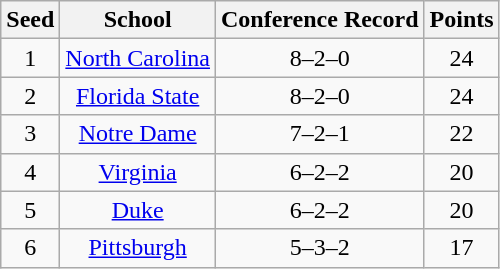<table class="wikitable" style="text-align:center">
<tr>
<th>Seed</th>
<th>School</th>
<th>Conference Record</th>
<th>Points</th>
</tr>
<tr>
<td>1</td>
<td><a href='#'>North Carolina</a></td>
<td>8–2–0</td>
<td>24</td>
</tr>
<tr>
<td>2</td>
<td><a href='#'>Florida State</a></td>
<td>8–2–0</td>
<td>24</td>
</tr>
<tr>
<td>3</td>
<td><a href='#'>Notre Dame</a></td>
<td>7–2–1</td>
<td>22</td>
</tr>
<tr>
<td>4</td>
<td><a href='#'>Virginia</a></td>
<td>6–2–2</td>
<td>20</td>
</tr>
<tr>
<td>5</td>
<td><a href='#'>Duke</a></td>
<td>6–2–2</td>
<td>20</td>
</tr>
<tr>
<td>6</td>
<td><a href='#'>Pittsburgh</a></td>
<td>5–3–2</td>
<td>17</td>
</tr>
</table>
